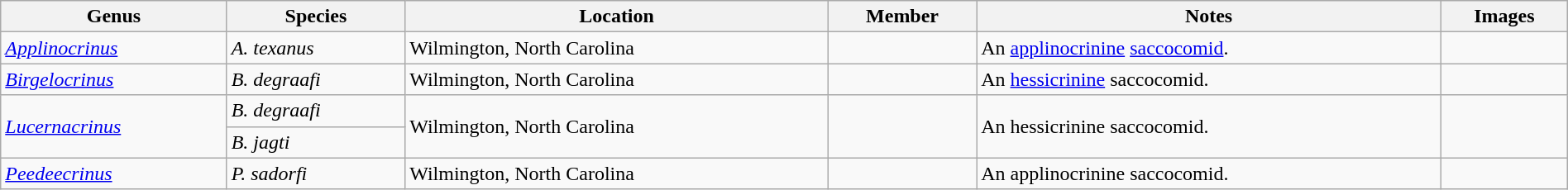<table class="wikitable" width="100%" align="center">
<tr>
<th>Genus</th>
<th>Species</th>
<th>Location</th>
<th>Member</th>
<th>Notes</th>
<th>Images</th>
</tr>
<tr>
<td><em><a href='#'>Applinocrinus</a></em></td>
<td><em>A. texanus</em></td>
<td>Wilmington, North Carolina</td>
<td></td>
<td>An <a href='#'>applinocrinine</a> <a href='#'>saccocomid</a>.</td>
<td></td>
</tr>
<tr>
<td><em><a href='#'>Birgelocrinus</a></em></td>
<td><em>B. degraafi</em></td>
<td>Wilmington, North Carolina</td>
<td></td>
<td>An <a href='#'>hessicrinine</a> saccocomid.</td>
<td></td>
</tr>
<tr>
<td rowspan="2"><em><a href='#'>Lucernacrinus</a></em></td>
<td><em>B. degraafi</em></td>
<td rowspan="2">Wilmington, North Carolina</td>
<td rowspan="2"></td>
<td rowspan="2">An hessicrinine saccocomid.</td>
<td rowspan="2"></td>
</tr>
<tr>
<td><em>B. jagti</em></td>
</tr>
<tr>
<td><em><a href='#'>Peedeecrinus</a></em></td>
<td><em>P. sadorfi</em></td>
<td>Wilmington, North Carolina</td>
<td></td>
<td>An applinocrinine saccocomid.</td>
<td></td>
</tr>
</table>
